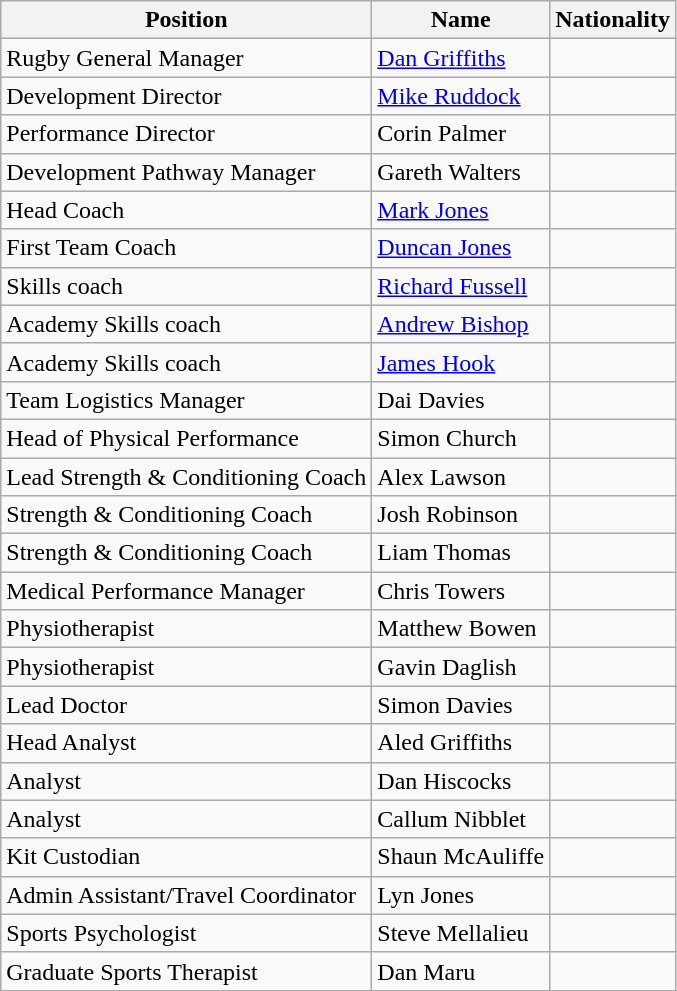<table class="wikitable">
<tr>
<th>Position</th>
<th>Name</th>
<th>Nationality</th>
</tr>
<tr>
<td>Rugby General Manager</td>
<td><a href='#'>Dan Griffiths</a></td>
<td></td>
</tr>
<tr>
<td>Development Director</td>
<td><a href='#'>Mike Ruddock</a></td>
<td></td>
</tr>
<tr>
<td>Performance Director</td>
<td>Corin Palmer</td>
<td></td>
</tr>
<tr>
<td>Development Pathway Manager</td>
<td>Gareth Walters</td>
<td></td>
</tr>
<tr>
<td>Head Coach</td>
<td><a href='#'>Mark Jones</a></td>
<td></td>
</tr>
<tr>
<td>First Team Coach</td>
<td><a href='#'>Duncan Jones</a></td>
<td></td>
</tr>
<tr>
<td>Skills coach</td>
<td><a href='#'>Richard Fussell</a></td>
<td></td>
</tr>
<tr>
<td>Academy Skills coach</td>
<td><a href='#'>Andrew Bishop</a></td>
<td></td>
</tr>
<tr>
<td>Academy Skills coach</td>
<td><a href='#'>James Hook</a></td>
<td></td>
</tr>
<tr>
<td>Team Logistics Manager</td>
<td>Dai Davies</td>
<td></td>
</tr>
<tr>
<td>Head of Physical Performance</td>
<td>Simon Church</td>
<td></td>
</tr>
<tr>
<td>Lead Strength & Conditioning Coach</td>
<td>Alex Lawson</td>
<td></td>
</tr>
<tr>
<td>Strength & Conditioning Coach</td>
<td>Josh Robinson</td>
<td></td>
</tr>
<tr>
<td>Strength & Conditioning Coach</td>
<td>Liam Thomas</td>
<td></td>
</tr>
<tr>
<td>Medical Performance Manager</td>
<td>Chris Towers</td>
<td></td>
</tr>
<tr>
<td>Physiotherapist</td>
<td>Matthew Bowen</td>
<td></td>
</tr>
<tr>
<td>Physiotherapist</td>
<td>Gavin Daglish</td>
<td></td>
</tr>
<tr>
<td>Lead Doctor</td>
<td>Simon Davies</td>
<td></td>
</tr>
<tr>
<td>Head Analyst</td>
<td>Aled Griffiths</td>
<td></td>
</tr>
<tr>
<td>Analyst</td>
<td>Dan Hiscocks</td>
<td></td>
</tr>
<tr>
<td>Analyst</td>
<td>Callum Nibblet</td>
<td></td>
</tr>
<tr>
<td>Kit Custodian</td>
<td>Shaun McAuliffe</td>
<td></td>
</tr>
<tr>
<td>Admin Assistant/Travel Coordinator</td>
<td>Lyn Jones</td>
<td></td>
</tr>
<tr>
<td>Sports Psychologist</td>
<td>Steve Mellalieu</td>
<td></td>
</tr>
<tr>
<td>Graduate Sports Therapist</td>
<td>Dan Maru</td>
<td></td>
</tr>
</table>
